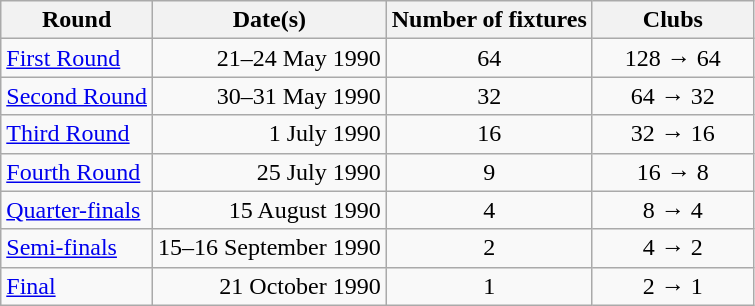<table class="wikitable" style="text-align:center">
<tr>
<th>Round</th>
<th>Date(s)</th>
<th>Number of fixtures</th>
<th width=100>Clubs</th>
</tr>
<tr>
<td align=left><a href='#'>First Round</a></td>
<td align=right>21–24 May 1990</td>
<td>64</td>
<td>128 → 64</td>
</tr>
<tr>
<td align=left><a href='#'>Second Round</a></td>
<td align=right>30–31 May 1990</td>
<td>32</td>
<td>64 → 32</td>
</tr>
<tr>
<td align=left><a href='#'>Third Round</a></td>
<td align=right>1 July 1990</td>
<td>16</td>
<td>32 → 16</td>
</tr>
<tr>
<td align=left><a href='#'>Fourth Round</a></td>
<td align=right>25 July 1990</td>
<td>9</td>
<td>16 → 8</td>
</tr>
<tr>
<td align=left><a href='#'>Quarter-finals</a></td>
<td align=right>15 August 1990</td>
<td>4</td>
<td>8 → 4</td>
</tr>
<tr>
<td align=left><a href='#'>Semi-finals</a></td>
<td align=right>15–16 September 1990</td>
<td>2</td>
<td>4 → 2</td>
</tr>
<tr>
<td align=left><a href='#'>Final</a></td>
<td align=right>21 October 1990</td>
<td>1</td>
<td>2 → 1</td>
</tr>
</table>
